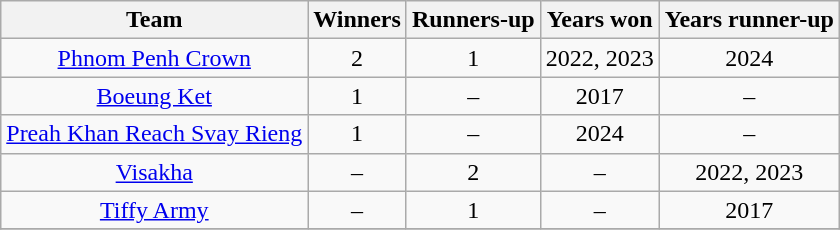<table class="wikitable sortable" style="text-align:center">
<tr>
<th>Team</th>
<th>Winners</th>
<th>Runners-up</th>
<th>Years won</th>
<th>Years runner-up</th>
</tr>
<tr>
<td><a href='#'>Phnom Penh Crown</a></td>
<td>2</td>
<td>1</td>
<td>2022, 2023</td>
<td>2024</td>
</tr>
<tr>
<td><a href='#'>Boeung Ket</a></td>
<td>1</td>
<td>–</td>
<td>2017</td>
<td>–</td>
</tr>
<tr>
<td><a href='#'>Preah Khan Reach Svay Rieng</a></td>
<td>1</td>
<td>–</td>
<td>2024</td>
<td>–</td>
</tr>
<tr>
<td><a href='#'>Visakha</a></td>
<td>–</td>
<td>2</td>
<td>–</td>
<td>2022, 2023</td>
</tr>
<tr>
<td><a href='#'>Tiffy Army</a></td>
<td>–</td>
<td>1</td>
<td>–</td>
<td>2017</td>
</tr>
<tr>
</tr>
</table>
